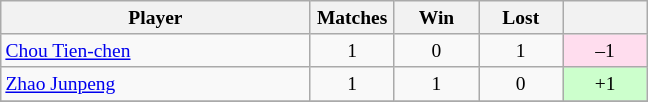<table class=wikitable style="text-align:center; font-size:small">
<tr>
<th width="200">Player</th>
<th width="50">Matches</th>
<th width="50">Win</th>
<th width="50">Lost</th>
<th width="50"></th>
</tr>
<tr>
<td align="left"> <a href='#'>Chou Tien-chen</a></td>
<td>1</td>
<td>0</td>
<td>1</td>
<td bgcolor="#ffddee">–1</td>
</tr>
<tr>
<td align="left"> <a href='#'>Zhao Junpeng</a></td>
<td>1</td>
<td>1</td>
<td>0</td>
<td bgcolor="#ccffcc">+1</td>
</tr>
<tr>
</tr>
</table>
